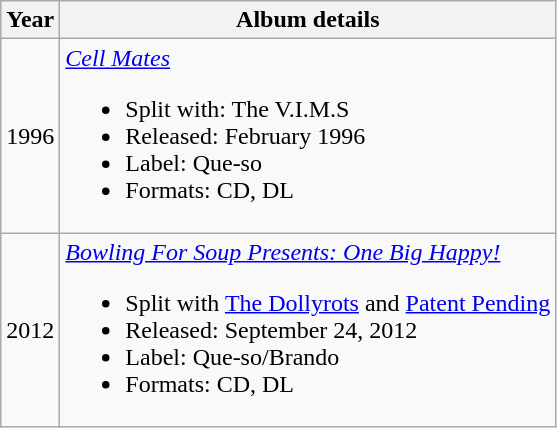<table class="wikitable" style="white-space:nowrap;">
<tr>
<th>Year</th>
<th style="width:250px;">Album details</th>
</tr>
<tr>
<td>1996</td>
<td align="left"><em><a href='#'>Cell Mates</a></em><br><ul><li>Split with: The V.I.M.S</li><li>Released: February 1996</li><li>Label: Que-so</li><li>Formats: CD, DL</li></ul></td>
</tr>
<tr>
<td>2012</td>
<td><em><a href='#'>Bowling For Soup Presents: One Big Happy!</a></em><br><ul><li>Split with <a href='#'>The Dollyrots</a> and <a href='#'>Patent Pending</a></li><li>Released: September 24, 2012</li><li>Label: Que-so/Brando</li><li>Formats: CD, DL</li></ul></td>
</tr>
</table>
